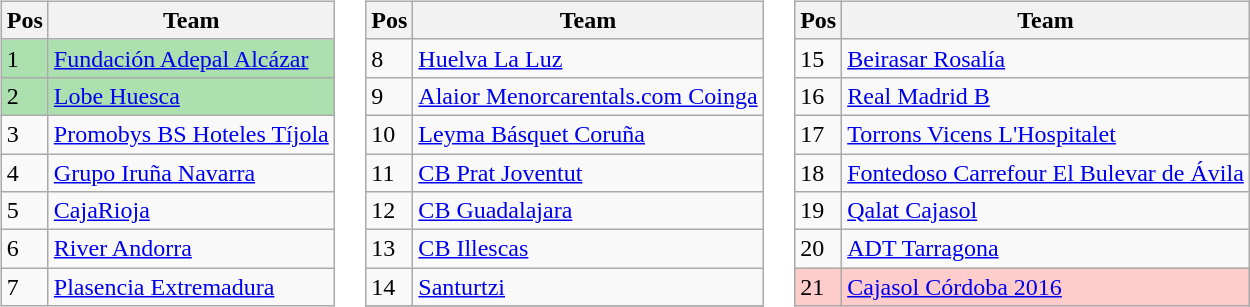<table>
<tr>
<td valign="top" width=0%><br><table class="wikitable">
<tr>
<th>Pos</th>
<th>Team</th>
</tr>
<tr bgcolor=ACE1AF>
<td>1</td>
<td><a href='#'>Fundación Adepal Alcázar</a></td>
</tr>
<tr bgcolor=ACE1AF>
<td>2</td>
<td><a href='#'>Lobe Huesca</a></td>
</tr>
<tr>
<td>3</td>
<td><a href='#'>Promobys BS Hoteles Tíjola</a></td>
</tr>
<tr>
<td>4</td>
<td><a href='#'>Grupo Iruña Navarra</a></td>
</tr>
<tr>
<td>5</td>
<td><a href='#'>CajaRioja</a></td>
</tr>
<tr>
<td>6</td>
<td><a href='#'>River Andorra</a></td>
</tr>
<tr>
<td>7</td>
<td><a href='#'>Plasencia Extremadura</a></td>
</tr>
</table>
</td>
<td valign="top" width=0%><br><table class="wikitable">
<tr>
<th>Pos</th>
<th>Team</th>
</tr>
<tr>
<td>8</td>
<td><a href='#'>Huelva La Luz</a></td>
</tr>
<tr>
<td>9</td>
<td><a href='#'>Alaior Menorcarentals.com Coinga</a></td>
</tr>
<tr>
<td>10</td>
<td><a href='#'>Leyma Básquet Coruña</a></td>
</tr>
<tr>
<td>11</td>
<td><a href='#'>CB Prat Joventut</a></td>
</tr>
<tr>
<td>12</td>
<td><a href='#'>CB Guadalajara</a></td>
</tr>
<tr>
<td>13</td>
<td><a href='#'>CB Illescas</a></td>
</tr>
<tr>
<td>14</td>
<td><a href='#'>Santurtzi</a></td>
</tr>
<tr>
</tr>
</table>
</td>
<td valign="top" width=0%><br><table class="wikitable">
<tr>
<th>Pos</th>
<th>Team</th>
</tr>
<tr>
<td>15</td>
<td><a href='#'>Beirasar Rosalía</a></td>
</tr>
<tr>
<td>16</td>
<td><a href='#'>Real Madrid B</a></td>
</tr>
<tr>
<td>17</td>
<td><a href='#'>Torrons Vicens L'Hospitalet</a></td>
</tr>
<tr>
<td>18</td>
<td><a href='#'>Fontedoso Carrefour El Bulevar de Ávila</a></td>
</tr>
<tr>
<td>19</td>
<td><a href='#'>Qalat Cajasol</a></td>
</tr>
<tr>
<td>20</td>
<td><a href='#'>ADT Tarragona</a></td>
</tr>
<tr bgcolor=FFCCCC>
<td>21</td>
<td><a href='#'>Cajasol Córdoba 2016</a></td>
</tr>
</table>
</td>
</tr>
</table>
